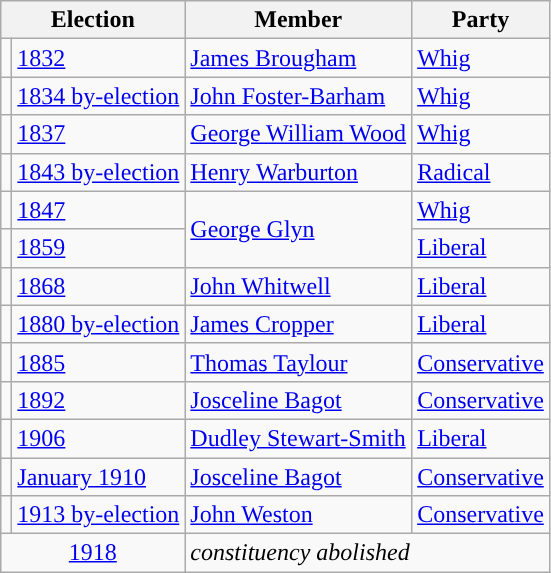<table class="wikitable">
<tr>
<th colspan="2">Election</th>
<th>Member</th>
<th>Party</th>
</tr>
<tr>
<td style="color:inherit;background-color: "></td>
<td><a href='#'>1832</a></td>
<td><a href='#'>James Brougham</a></td>
<td><a href='#'>Whig</a></td>
</tr>
<tr>
<td style="color:inherit;background-color: "></td>
<td><a href='#'>1834 by-election</a></td>
<td><a href='#'>John Foster-Barham</a></td>
<td><a href='#'>Whig</a></td>
</tr>
<tr>
<td style="color:inherit;background-color: "></td>
<td><a href='#'>1837</a></td>
<td><a href='#'>George William Wood</a></td>
<td><a href='#'>Whig</a></td>
</tr>
<tr>
<td style="color:inherit;background-color: "></td>
<td><a href='#'>1843 by-election</a></td>
<td><a href='#'>Henry Warburton</a></td>
<td><a href='#'>Radical</a></td>
</tr>
<tr>
<td style="color:inherit;background-color: "></td>
<td><a href='#'>1847</a></td>
<td rowspan="2"><a href='#'>George Glyn</a></td>
<td><a href='#'>Whig</a></td>
</tr>
<tr>
<td style="color:inherit;background-color: "></td>
<td><a href='#'>1859</a></td>
<td><a href='#'>Liberal</a></td>
</tr>
<tr>
<td style="color:inherit;background-color: "></td>
<td><a href='#'>1868</a></td>
<td><a href='#'>John Whitwell</a></td>
<td><a href='#'>Liberal</a></td>
</tr>
<tr>
<td style="color:inherit;background-color: "></td>
<td><a href='#'>1880 by-election</a></td>
<td><a href='#'>James Cropper</a></td>
<td><a href='#'>Liberal</a></td>
</tr>
<tr>
<td style="color:inherit;background-color: "></td>
<td><a href='#'>1885</a></td>
<td><a href='#'>Thomas Taylour</a></td>
<td><a href='#'>Conservative</a></td>
</tr>
<tr>
<td style="color:inherit;background-color: "></td>
<td><a href='#'>1892</a></td>
<td><a href='#'>Josceline Bagot</a></td>
<td><a href='#'>Conservative</a></td>
</tr>
<tr>
<td style="color:inherit;background-color: "></td>
<td><a href='#'>1906</a></td>
<td><a href='#'>Dudley Stewart-Smith</a></td>
<td><a href='#'>Liberal</a></td>
</tr>
<tr>
<td style="color:inherit;background-color: "></td>
<td><a href='#'>January  1910</a></td>
<td><a href='#'>Josceline Bagot</a></td>
<td><a href='#'>Conservative</a></td>
</tr>
<tr>
<td style="color:inherit;background-color: "></td>
<td><a href='#'>1913 by-election</a></td>
<td><a href='#'>John Weston</a></td>
<td><a href='#'>Conservative</a></td>
</tr>
<tr>
<td colspan="2" align="center"><a href='#'>1918</a></td>
<td colspan="2"><em>constituency abolished</em></td>
</tr>
</table>
